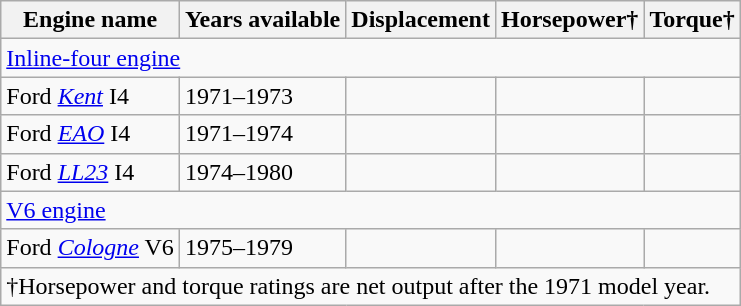<table class="wikitable">
<tr>
<th>Engine name</th>
<th>Years available</th>
<th>Displacement</th>
<th>Horsepower†</th>
<th>Torque†</th>
</tr>
<tr>
<td colspan=5 ><a href='#'>Inline-four engine</a></td>
</tr>
<tr>
<td>Ford <em><a href='#'>Kent</a></em> I4</td>
<td>1971–1973</td>
<td></td>
<td></td>
<td></td>
</tr>
<tr>
<td>Ford <a href='#'><em>EAO</em></a> I4</td>
<td>1971–1974</td>
<td></td>
<td></td>
<td></td>
</tr>
<tr>
<td>Ford <a href='#'><em>LL23</em></a> I4</td>
<td>1974–1980</td>
<td></td>
<td></td>
<td></td>
</tr>
<tr>
<td colspan=5 ><a href='#'>V6 engine</a></td>
</tr>
<tr>
<td>Ford <a href='#'><em>Cologne</em></a> V6</td>
<td>1975–1979</td>
<td></td>
<td></td>
<td></td>
</tr>
<tr>
<td colspan="5">†Horsepower and torque ratings are net output after the 1971 model year.</td>
</tr>
</table>
